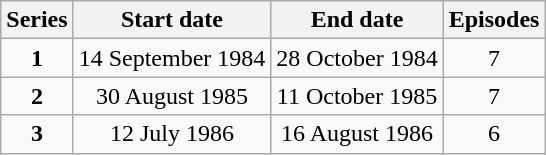<table class="wikitable" style="text-align:center;">
<tr>
<th>Series</th>
<th>Start date</th>
<th>End date</th>
<th>Episodes</th>
</tr>
<tr>
<td><strong>1</strong></td>
<td>14 September 1984</td>
<td>28 October 1984</td>
<td>7</td>
</tr>
<tr>
<td><strong>2</strong></td>
<td>30 August 1985</td>
<td>11 October 1985</td>
<td>7</td>
</tr>
<tr>
<td><strong>3</strong></td>
<td>12 July 1986</td>
<td>16 August 1986</td>
<td>6</td>
</tr>
</table>
